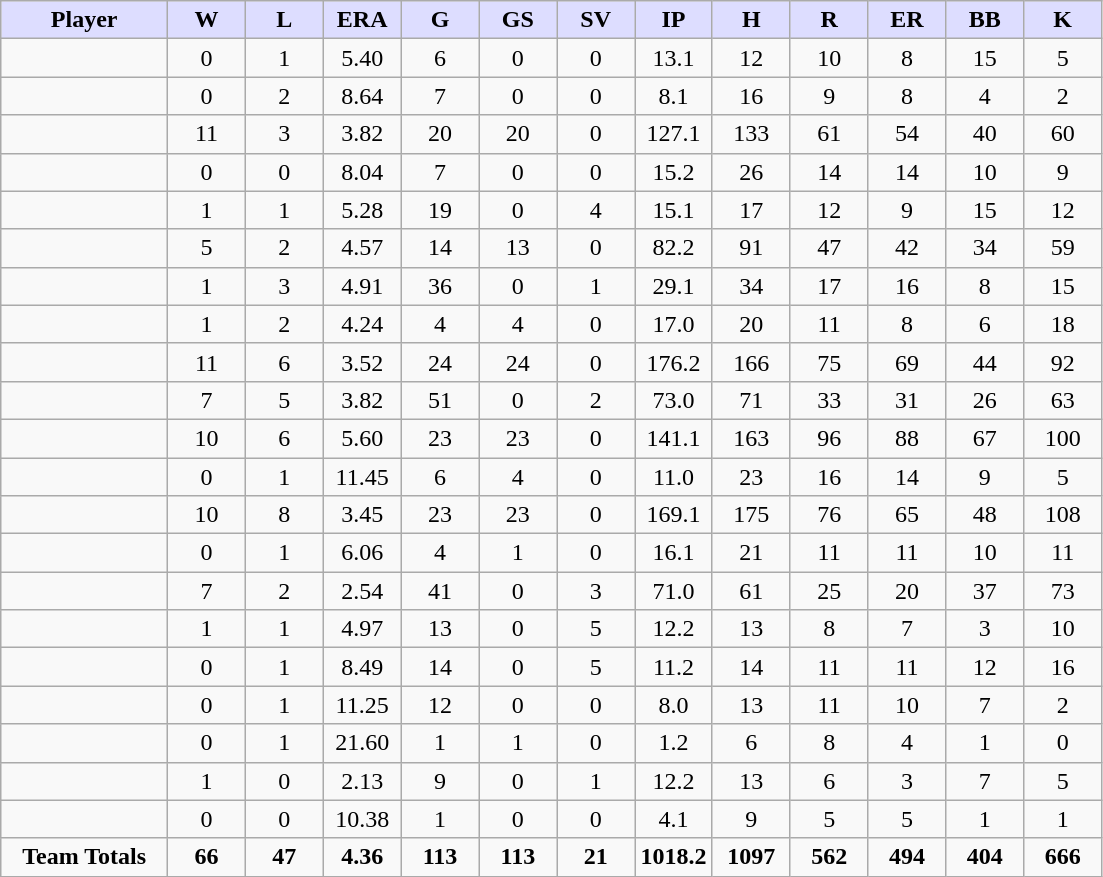<table class="wikitable" style="text-align:center;">
<tr>
<th style="background:#ddf; width:15%;"><strong>Player</strong></th>
<th style="background:#ddf; width:7%;"><strong>W</strong></th>
<th style="background:#ddf; width:7%;"><strong>L</strong></th>
<th style="background:#ddf; width:7%;"><strong>ERA</strong></th>
<th style="background:#ddf; width:7%;"><strong>G</strong></th>
<th style="background:#ddf; width:7%;"><strong>GS</strong></th>
<th style="background:#ddf; width:7%;"><strong>SV</strong></th>
<th style="background:#ddf; width:7%;"><strong>IP</strong></th>
<th style="background:#ddf; width:7%;"><strong>H</strong></th>
<th style="background:#ddf; width:7%;"><strong>R</strong></th>
<th style="background:#ddf; width:7%;"><strong>ER</strong></th>
<th style="background:#ddf; width:7%;"><strong>BB</strong></th>
<th style="background:#ddf; width:7%;"><strong>K</strong></th>
</tr>
<tr>
<td align=left></td>
<td>0</td>
<td>1</td>
<td>5.40</td>
<td>6</td>
<td>0</td>
<td>0</td>
<td>13.1</td>
<td>12</td>
<td>10</td>
<td>8</td>
<td>15</td>
<td>5</td>
</tr>
<tr>
<td align=left></td>
<td>0</td>
<td>2</td>
<td>8.64</td>
<td>7</td>
<td>0</td>
<td>0</td>
<td>8.1</td>
<td>16</td>
<td>9</td>
<td>8</td>
<td>4</td>
<td>2</td>
</tr>
<tr>
<td align=left></td>
<td>11</td>
<td>3</td>
<td>3.82</td>
<td>20</td>
<td>20</td>
<td>0</td>
<td>127.1</td>
<td>133</td>
<td>61</td>
<td>54</td>
<td>40</td>
<td>60</td>
</tr>
<tr>
<td align=left></td>
<td>0</td>
<td>0</td>
<td>8.04</td>
<td>7</td>
<td>0</td>
<td>0</td>
<td>15.2</td>
<td>26</td>
<td>14</td>
<td>14</td>
<td>10</td>
<td>9</td>
</tr>
<tr>
<td align=left></td>
<td>1</td>
<td>1</td>
<td>5.28</td>
<td>19</td>
<td>0</td>
<td>4</td>
<td>15.1</td>
<td>17</td>
<td>12</td>
<td>9</td>
<td>15</td>
<td>12</td>
</tr>
<tr>
<td align=left></td>
<td>5</td>
<td>2</td>
<td>4.57</td>
<td>14</td>
<td>13</td>
<td>0</td>
<td>82.2</td>
<td>91</td>
<td>47</td>
<td>42</td>
<td>34</td>
<td>59</td>
</tr>
<tr>
<td align=left></td>
<td>1</td>
<td>3</td>
<td>4.91</td>
<td>36</td>
<td>0</td>
<td>1</td>
<td>29.1</td>
<td>34</td>
<td>17</td>
<td>16</td>
<td>8</td>
<td>15</td>
</tr>
<tr>
<td align=left></td>
<td>1</td>
<td>2</td>
<td>4.24</td>
<td>4</td>
<td>4</td>
<td>0</td>
<td>17.0</td>
<td>20</td>
<td>11</td>
<td>8</td>
<td>6</td>
<td>18</td>
</tr>
<tr>
<td align=left></td>
<td>11</td>
<td>6</td>
<td>3.52</td>
<td>24</td>
<td>24</td>
<td>0</td>
<td>176.2</td>
<td>166</td>
<td>75</td>
<td>69</td>
<td>44</td>
<td>92</td>
</tr>
<tr>
<td align=left></td>
<td>7</td>
<td>5</td>
<td>3.82</td>
<td>51</td>
<td>0</td>
<td>2</td>
<td>73.0</td>
<td>71</td>
<td>33</td>
<td>31</td>
<td>26</td>
<td>63</td>
</tr>
<tr>
<td align=left></td>
<td>10</td>
<td>6</td>
<td>5.60</td>
<td>23</td>
<td>23</td>
<td>0</td>
<td>141.1</td>
<td>163</td>
<td>96</td>
<td>88</td>
<td>67</td>
<td>100</td>
</tr>
<tr>
<td align=left></td>
<td>0</td>
<td>1</td>
<td>11.45</td>
<td>6</td>
<td>4</td>
<td>0</td>
<td>11.0</td>
<td>23</td>
<td>16</td>
<td>14</td>
<td>9</td>
<td>5</td>
</tr>
<tr>
<td align=left></td>
<td>10</td>
<td>8</td>
<td>3.45</td>
<td>23</td>
<td>23</td>
<td>0</td>
<td>169.1</td>
<td>175</td>
<td>76</td>
<td>65</td>
<td>48</td>
<td>108</td>
</tr>
<tr>
<td align=left></td>
<td>0</td>
<td>1</td>
<td>6.06</td>
<td>4</td>
<td>1</td>
<td>0</td>
<td>16.1</td>
<td>21</td>
<td>11</td>
<td>11</td>
<td>10</td>
<td>11</td>
</tr>
<tr>
<td align=left></td>
<td>7</td>
<td>2</td>
<td>2.54</td>
<td>41</td>
<td>0</td>
<td>3</td>
<td>71.0</td>
<td>61</td>
<td>25</td>
<td>20</td>
<td>37</td>
<td>73</td>
</tr>
<tr>
<td align=left></td>
<td>1</td>
<td>1</td>
<td>4.97</td>
<td>13</td>
<td>0</td>
<td>5</td>
<td>12.2</td>
<td>13</td>
<td>8</td>
<td>7</td>
<td>3</td>
<td>10</td>
</tr>
<tr>
<td align=left></td>
<td>0</td>
<td>1</td>
<td>8.49</td>
<td>14</td>
<td>0</td>
<td>5</td>
<td>11.2</td>
<td>14</td>
<td>11</td>
<td>11</td>
<td>12</td>
<td>16</td>
</tr>
<tr>
<td align=left></td>
<td>0</td>
<td>1</td>
<td>11.25</td>
<td>12</td>
<td>0</td>
<td>0</td>
<td>8.0</td>
<td>13</td>
<td>11</td>
<td>10</td>
<td>7</td>
<td>2</td>
</tr>
<tr>
<td align=left></td>
<td>0</td>
<td>1</td>
<td>21.60</td>
<td>1</td>
<td>1</td>
<td>0</td>
<td>1.2</td>
<td>6</td>
<td>8</td>
<td>4</td>
<td>1</td>
<td>0</td>
</tr>
<tr>
<td align=left></td>
<td>1</td>
<td>0</td>
<td>2.13</td>
<td>9</td>
<td>0</td>
<td>1</td>
<td>12.2</td>
<td>13</td>
<td>6</td>
<td>3</td>
<td>7</td>
<td>5</td>
</tr>
<tr>
<td align=left></td>
<td>0</td>
<td>0</td>
<td>10.38</td>
<td>1</td>
<td>0</td>
<td>0</td>
<td>4.1</td>
<td>9</td>
<td>5</td>
<td>5</td>
<td>1</td>
<td>1</td>
</tr>
<tr class="sortbottom">
<td><strong>Team Totals</strong></td>
<td><strong>66</strong></td>
<td><strong>47</strong></td>
<td><strong>4.36</strong></td>
<td><strong>113</strong></td>
<td><strong>113</strong></td>
<td><strong>21</strong></td>
<td><strong>1018.2</strong></td>
<td><strong>1097</strong></td>
<td><strong>562</strong></td>
<td><strong>494</strong></td>
<td><strong>404</strong></td>
<td><strong>666</strong></td>
</tr>
</table>
